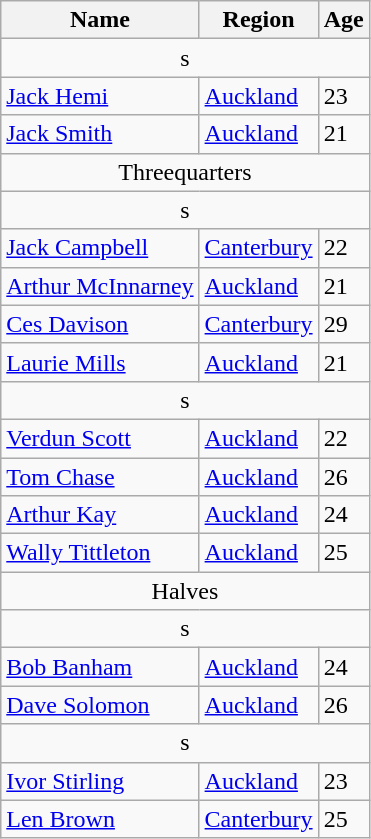<table class="wikitable">
<tr>
<th>Name</th>
<th>Region</th>
<th>Age</th>
</tr>
<tr>
<td colspan="3" style="text-align: center;">s</td>
</tr>
<tr>
<td><a href='#'>Jack Hemi</a></td>
<td><a href='#'>Auckland</a></td>
<td>23</td>
</tr>
<tr>
<td><a href='#'>Jack Smith</a></td>
<td><a href='#'>Auckland</a></td>
<td>21</td>
</tr>
<tr>
<td colspan="3" style="text-align: center;">Threequarters</td>
</tr>
<tr>
<td colspan="3" style="text-align: center;">s</td>
</tr>
<tr>
<td><a href='#'>Jack Campbell</a></td>
<td><a href='#'>Canterbury</a></td>
<td>22</td>
</tr>
<tr>
<td><a href='#'>Arthur McInnarney</a></td>
<td><a href='#'>Auckland</a></td>
<td>21</td>
</tr>
<tr>
<td><a href='#'>Ces Davison</a></td>
<td><a href='#'>Canterbury</a></td>
<td>29</td>
</tr>
<tr>
<td><a href='#'>Laurie Mills</a></td>
<td><a href='#'>Auckland</a></td>
<td>21</td>
</tr>
<tr>
<td colspan="3" style="text-align: center;">s</td>
</tr>
<tr>
<td><a href='#'>Verdun Scott</a></td>
<td><a href='#'>Auckland</a></td>
<td>22</td>
</tr>
<tr>
<td><a href='#'>Tom Chase</a></td>
<td><a href='#'>Auckland</a></td>
<td>26</td>
</tr>
<tr>
<td><a href='#'>Arthur Kay</a></td>
<td><a href='#'>Auckland</a></td>
<td>24</td>
</tr>
<tr>
<td><a href='#'>Wally Tittleton</a></td>
<td><a href='#'>Auckland</a></td>
<td>25</td>
</tr>
<tr>
<td colspan="3" style="text-align: center;">Halves</td>
</tr>
<tr>
<td colspan="3" style="text-align: center;">s</td>
</tr>
<tr>
<td><a href='#'>Bob Banham</a></td>
<td><a href='#'>Auckland</a></td>
<td>24</td>
</tr>
<tr>
<td><a href='#'>Dave Solomon</a></td>
<td><a href='#'>Auckland</a></td>
<td>26</td>
</tr>
<tr>
<td colspan="3" style="text-align: center;">s</td>
</tr>
<tr>
<td><a href='#'>Ivor Stirling</a></td>
<td><a href='#'>Auckland</a></td>
<td>23</td>
</tr>
<tr>
<td><a href='#'>Len Brown</a></td>
<td><a href='#'>Canterbury</a></td>
<td>25</td>
</tr>
</table>
